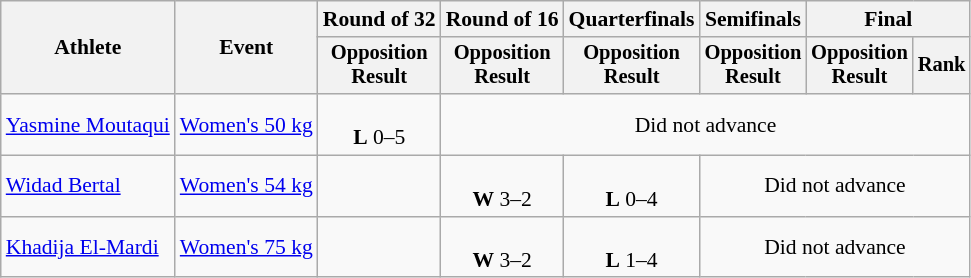<table class="wikitable" style="font-size:90%">
<tr>
<th rowspan="2">Athlete</th>
<th rowspan="2">Event</th>
<th>Round of 32</th>
<th>Round of 16</th>
<th>Quarterfinals</th>
<th>Semifinals</th>
<th colspan=2>Final</th>
</tr>
<tr style="font-size:95%">
<th>Opposition<br>Result</th>
<th>Opposition<br>Result</th>
<th>Opposition<br>Result</th>
<th>Opposition<br>Result</th>
<th>Opposition<br>Result</th>
<th>Rank</th>
</tr>
<tr align=center>
<td align=left><a href='#'>Yasmine Moutaqui</a></td>
<td align=left><a href='#'>Women's 50 kg</a></td>
<td><br><strong>L</strong> 0–5</td>
<td colspan=5>Did not advance</td>
</tr>
<tr align=center>
<td align=left><a href='#'>Widad Bertal</a></td>
<td align=left><a href='#'>Women's 54 kg</a></td>
<td></td>
<td><br><strong>W</strong> 3–2</td>
<td><br><strong>L</strong> 0–4</td>
<td colspan=4>Did not advance</td>
</tr>
<tr align=center>
<td align=left><a href='#'>Khadija El-Mardi</a></td>
<td align=left><a href='#'>Women's 75 kg</a></td>
<td></td>
<td><br><strong>W</strong> 3–2</td>
<td><br><strong>L</strong> 1–4</td>
<td colspan=4>Did not advance</td>
</tr>
</table>
